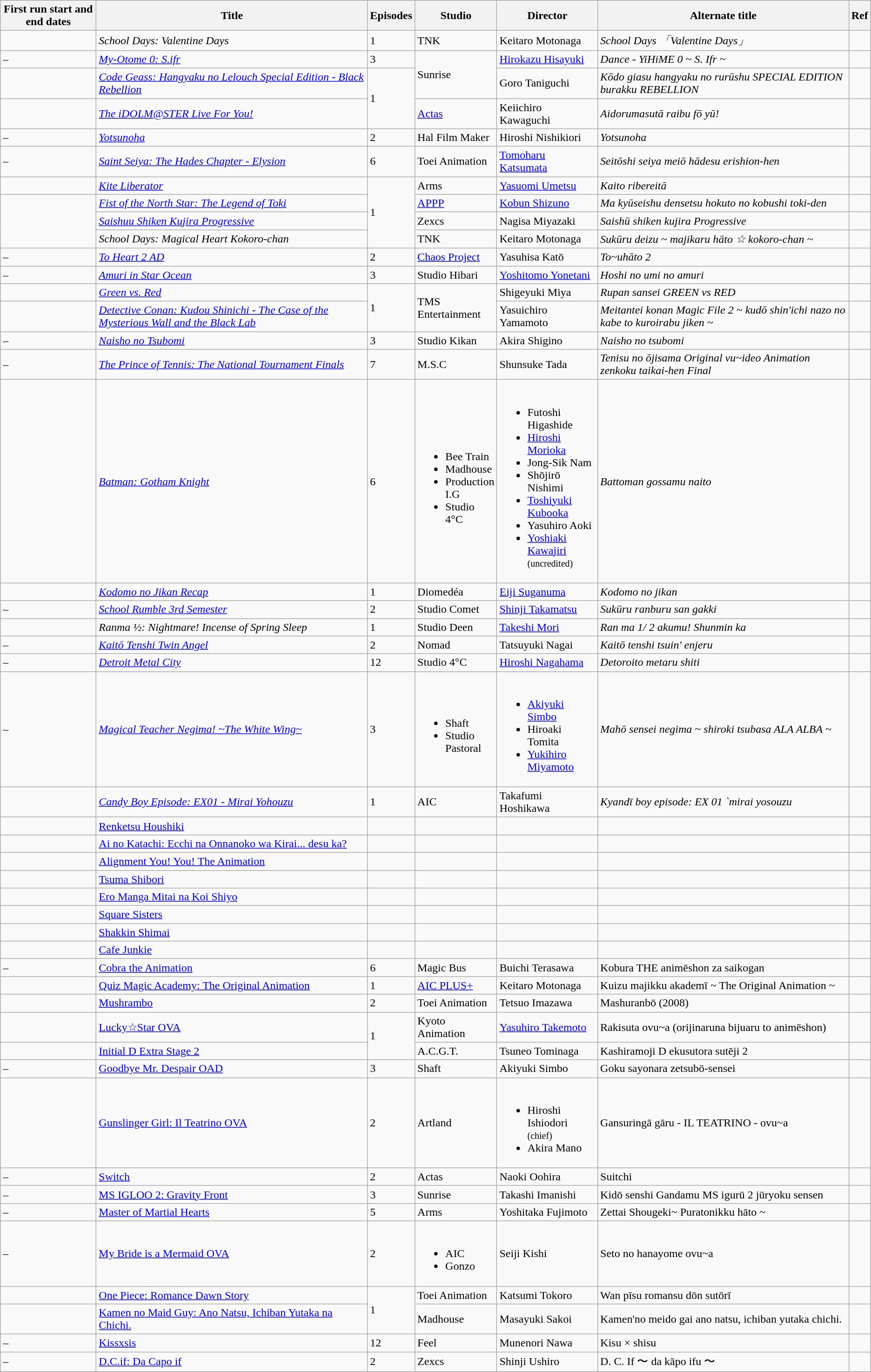<table class="wikitable sortable" border="1">
<tr>
<th data-sort-type="text" width="130px">First run start and end dates</th>
<th>Title</th>
<th width="8px">Episodes</th>
<th width="65px">Studio</th>
<th width="137px">Director</th>
<th>Alternate title</th>
<th class="unsortable" width="5px">Ref</th>
</tr>
<tr>
<td></td>
<td><em>School Days: Valentine Days</em></td>
<td>1</td>
<td>TNK</td>
<td>Keitaro Motonaga</td>
<td><em>School Days 「Valentine Days」</em></td>
<td></td>
</tr>
<tr>
<td> – </td>
<td><em><a href='#'>My-Otome 0: S.ifr</a></em></td>
<td>3</td>
<td rowspan="2">Sunrise</td>
<td><a href='#'>Hirokazu Hisayuki</a></td>
<td><em>Dance - YiHiME 0 ~ S. Ifr ~</em></td>
<td></td>
</tr>
<tr>
<td></td>
<td><em><a href='#'>Code Geass: Hangyaku no Lelouch Special Edition - Black Rebellion</a></em></td>
<td rowspan="2">1</td>
<td>Goro Taniguchi</td>
<td><em>Kōdo giasu hangyaku no rurūshu SPECIAL EDITION burakku REBELLION</em></td>
<td></td>
</tr>
<tr>
<td></td>
<td><em><a href='#'>The iDOLM@STER Live For You!</a></em></td>
<td><a href='#'>Actas</a></td>
<td>Keiichiro Kawaguchi</td>
<td><em>Aidorumasutā raibu fō yū!</em></td>
<td></td>
</tr>
<tr>
<td> – </td>
<td><em><a href='#'>Yotsunoha</a></em></td>
<td>2</td>
<td>Hal Film Maker</td>
<td>Hiroshi Nishikiori</td>
<td><em>Yotsunoha</em></td>
<td></td>
</tr>
<tr>
<td> – </td>
<td><em><a href='#'>Saint Seiya: The Hades Chapter - Elysion</a></em></td>
<td>6</td>
<td>Toei Animation</td>
<td><a href='#'>Tomoharu Katsumata</a></td>
<td><em>Seitōshi seiya meiō hādesu erishion-hen</em></td>
<td></td>
</tr>
<tr>
<td></td>
<td><em><a href='#'>Kite Liberator</a></em></td>
<td rowspan="4">1</td>
<td>Arms</td>
<td><a href='#'>Yasuomi Umetsu</a></td>
<td><em>Kaito ribereitā</em></td>
<td></td>
</tr>
<tr>
<td rowspan="3"></td>
<td><em><a href='#'>Fist of the North Star: The Legend of Toki</a></em></td>
<td><a href='#'>APPP</a></td>
<td><a href='#'>Kobun Shizuno</a></td>
<td><em>Ma kyūseishu densetsu hokuto no kobushi toki-den</em></td>
<td></td>
</tr>
<tr>
<td><em><a href='#'>Saishuu Shiken Kujira Progressive</a></em></td>
<td>Zexcs</td>
<td>Nagisa Miyazaki</td>
<td><em>Saishū shiken kujira Progressive</em></td>
<td></td>
</tr>
<tr>
<td><em>School Days: Magical Heart Kokoro-chan</em></td>
<td>TNK</td>
<td>Keitaro Motonaga</td>
<td><em>Sukūru deizu ~ majikaru hāto ☆ kokoro-chan ~</em></td>
<td></td>
</tr>
<tr>
<td> – </td>
<td><em><a href='#'>To Heart 2 AD</a></em></td>
<td>2</td>
<td><a href='#'>Chaos Project</a></td>
<td>Yasuhisa Katō</td>
<td><em>To~uhāto 2</em></td>
<td></td>
</tr>
<tr>
<td> – </td>
<td><em><a href='#'>Amuri in Star Ocean</a></em></td>
<td>3</td>
<td>Studio Hibari</td>
<td><a href='#'>Yoshitomo Yonetani</a></td>
<td><em>Hoshi no umi no amuri</em></td>
<td></td>
</tr>
<tr>
<td></td>
<td><em><a href='#'>Green vs. Red</a></em></td>
<td rowspan="2">1</td>
<td rowspan="2">TMS Entertainment</td>
<td>Shigeyuki Miya</td>
<td><em>Rupan sansei GREEN vs RED</em></td>
<td></td>
</tr>
<tr>
<td></td>
<td><em><a href='#'>Detective Conan: Kudou Shinichi - The Case of the Mysterious Wall and the Black Lab</a></em></td>
<td>Yasuichiro Yamamoto</td>
<td><em>Meitantei konan Magic File 2 ~ kudō shin'ichi nazo no kabe to kuroirabu jiken ~</em></td>
<td></td>
</tr>
<tr>
<td> – </td>
<td><em><a href='#'>Naisho no Tsubomi</a></em></td>
<td>3</td>
<td>Studio Kikan</td>
<td>Akira Shigino</td>
<td><em>Naisho no tsubomi</em></td>
<td></td>
</tr>
<tr>
<td> – </td>
<td><em><a href='#'>The Prince of Tennis: The National Tournament Finals</a></em></td>
<td>7</td>
<td>M.S.C</td>
<td>Shunsuke Tada</td>
<td><em>Tenisu no ōjisama Original vu~ideo Animation zenkoku taikai-hen Final</em></td>
<td></td>
</tr>
<tr>
<td></td>
<td><em><a href='#'>Batman: Gotham Knight</a></em></td>
<td>6</td>
<td><br><ul><li>Bee Train</li><li>Madhouse</li><li>Production I.G</li><li>Studio 4°C</li></ul></td>
<td><br><ul><li>Futoshi Higashide</li><li><a href='#'>Hiroshi Morioka</a></li><li>Jong-Sik Nam</li><li>Shōjirō Nishimi</li><li><a href='#'>Toshiyuki Kubooka</a></li><li>Yasuhiro Aoki</li><li><a href='#'>Yoshiaki Kawajiri</a> <small>(uncredited)</small></li></ul></td>
<td><em>Battoman gossamu naito</em></td>
<td></td>
</tr>
<tr>
<td></td>
<td><em><a href='#'>Kodomo no Jikan Recap</a></em></td>
<td>1</td>
<td>Diomedéa</td>
<td><a href='#'>Eiji Suganuma</a></td>
<td><em>Kodomo no jikan</em></td>
<td></td>
</tr>
<tr>
<td> – </td>
<td><em><a href='#'>School Rumble 3rd Semester</a></em></td>
<td>2</td>
<td>Studio Comet</td>
<td><a href='#'>Shinji Takamatsu</a></td>
<td><em>Sukūru ranburu san gakki</em></td>
<td></td>
</tr>
<tr>
<td></td>
<td><em>Ranma ½: Nightmare! Incense of Spring Sleep</em></td>
<td>1</td>
<td>Studio Deen</td>
<td><a href='#'>Takeshi Mori</a></td>
<td><em>Ran ma 1/ 2 akumu! Shunmin ka</em></td>
<td></td>
</tr>
<tr>
<td> – </td>
<td><em><a href='#'>Kaitō Tenshi Twin Angel</a></em></td>
<td>2</td>
<td>Nomad</td>
<td>Tatsuyuki Nagai</td>
<td><em>Kaitō tenshi tsuin' enjeru</em></td>
<td></td>
</tr>
<tr>
<td> – </td>
<td><em><a href='#'>Detroit Metal City</a></em></td>
<td>12</td>
<td>Studio 4°C</td>
<td><a href='#'>Hiroshi Nagahama</a></td>
<td><em>Detoroito metaru shiti</em></td>
<td></td>
</tr>
<tr>
<td> – </td>
<td><em><a href='#'>Magical Teacher Negima! ~The White Wing~</a></em></td>
<td>3</td>
<td><br><ul><li>Shaft</li><li>Studio Pastoral</li></ul></td>
<td><br><ul><li><a href='#'>Akiyuki Simbo</a></li><li>Hiroaki Tomita</li><li><a href='#'>Yukihiro Miyamoto</a></li></ul></td>
<td><em>Mahō sensei negima ~ shiroki tsubasa ALA ALBA ~</em></td>
<td></td>
</tr>
<tr>
<td></td>
<td><em><a href='#'>Candy Boy Episode: EX01 - Mirai Yohouzu</a></em></td>
<td>1</td>
<td>AIC</td>
<td>Takafumi Hoshikawa</td>
<td><em>Kyandī boy episode: EX 01 `mirai yosouzu<strong></td>
<td></td>
</tr>
<tr>
<td></td>
<td></em><a href='#'>Renketsu Houshiki</a><em></td>
<td></td>
<td></td>
<td></td>
<td></td>
<td></td>
</tr>
<tr>
<td></td>
<td></em><a href='#'>Ai no Katachi: Ecchi na Onnanoko wa Kirai... desu ka?</a><em></td>
<td></td>
<td></td>
<td></td>
<td></td>
<td></td>
</tr>
<tr>
<td></td>
<td></em><a href='#'>Alignment You! You! The Animation</a><em></td>
<td></td>
<td></td>
<td></td>
<td></td>
<td></td>
</tr>
<tr>
<td></td>
<td></em><a href='#'>Tsuma Shibori</a><em></td>
<td></td>
<td></td>
<td></td>
<td></td>
<td></td>
</tr>
<tr>
<td></td>
<td></em><a href='#'>Ero Manga Mitai na Koi Shiyo</a><em></td>
<td></td>
<td></td>
<td></td>
<td></td>
<td></td>
</tr>
<tr>
<td></td>
<td></em><a href='#'>Square Sisters</a><em></td>
<td></td>
<td></td>
<td></td>
<td></td>
<td></td>
</tr>
<tr>
<td></td>
<td></em><a href='#'>Shakkin Shimai</a><em></td>
<td></td>
<td></td>
<td></td>
<td></td>
<td></td>
</tr>
<tr>
<td></td>
<td></em><a href='#'>Cafe Junkie</a><em></td>
<td></td>
<td></td>
<td></td>
<td></td>
<td></td>
</tr>
<tr>
<td> – </td>
<td></em><a href='#'>Cobra the Animation</a><em></td>
<td>6</td>
<td>Magic Bus</td>
<td>Buichi Terasawa</td>
<td></em>Kobura THE animēshon za saikogan<em></td>
<td></td>
</tr>
<tr>
<td></td>
<td></em><a href='#'>Quiz Magic Academy: The Original Animation</a><em></td>
<td>1</td>
<td><a href='#'>AIC PLUS+</a></td>
<td>Keitaro Motonaga</td>
<td></em>Kuizu majikku akademī ~ The Original Animation ~<em></td>
<td></td>
</tr>
<tr>
<td></td>
<td></em><a href='#'>Mushrambo</a><em></td>
<td>2</td>
<td>Toei Animation</td>
<td>Tetsuo Imazawa</td>
<td></em>Mashuranbō (2008)<em></td>
<td></td>
</tr>
<tr>
<td></td>
<td></em><a href='#'>Lucky☆Star OVA</a><em></td>
<td rowspan="2">1</td>
<td>Kyoto Animation</td>
<td><a href='#'>Yasuhiro Takemoto</a></td>
<td></em>Rakisuta ovu~a (orijinaruna bijuaru to animēshon)<em></td>
<td></td>
</tr>
<tr>
<td></td>
<td></em><a href='#'>Initial D Extra Stage 2</a><em></td>
<td>A.C.G.T.</td>
<td>Tsuneo Tominaga</td>
<td></em>Kashiramoji D ekusutora sutēji 2<em></td>
<td></td>
</tr>
<tr>
<td> – </td>
<td></em><a href='#'>Goodbye Mr. Despair OAD</a><em></td>
<td>3</td>
<td>Shaft</td>
<td>Akiyuki Simbo</td>
<td></em>Goku sayonara zetsubō-sensei<em></td>
<td></td>
</tr>
<tr>
<td></td>
<td></em><a href='#'>Gunslinger Girl: Il Teatrino OVA</a><em></td>
<td>2</td>
<td>Artland</td>
<td><br><ul><li>Hiroshi Ishiodori <small>(chief)</small></li><li>Akira Mano</li></ul></td>
<td></em>Gansuringā gāru - IL TEATRINO - ovu~a<em></td>
<td></td>
</tr>
<tr>
<td> – </td>
<td></em><a href='#'>Switch</a><em></td>
<td>2</td>
<td>Actas</td>
<td>Naoki Oohira</td>
<td></em>Suitchi<em></td>
<td></td>
</tr>
<tr>
<td> – </td>
<td></em><a href='#'>MS IGLOO 2: Gravity Front</a><em></td>
<td>3</td>
<td>Sunrise</td>
<td>Takashi Imanishi</td>
<td></em>Kidō senshi Gandamu MS igurū 2 jūryoku sensen<em></td>
<td></td>
</tr>
<tr>
<td> – </td>
<td></em><a href='#'>Master of Martial Hearts</a><em></td>
<td>5</td>
<td>Arms</td>
<td>Yoshitaka Fujimoto</td>
<td></em>Zettai Shougeki~ Puratonikku hāto ~<em></td>
<td></td>
</tr>
<tr>
<td> – </td>
<td></em><a href='#'>My Bride is a Mermaid OVA</a><em></td>
<td>2</td>
<td><br><ul><li>AIC</li><li>Gonzo</li></ul></td>
<td>Seiji Kishi</td>
<td></em>Seto no hanayome ovu~a<em></td>
<td></td>
</tr>
<tr>
<td></td>
<td></em><a href='#'>One Piece: Romance Dawn Story</a><em></td>
<td rowspan="2">1</td>
<td>Toei Animation</td>
<td>Katsumi Tokoro</td>
<td></em>Wan pīsu romansu dōn sutōrī<em></td>
<td></td>
</tr>
<tr>
<td></td>
<td></em><a href='#'>Kamen no Maid Guy: Ano Natsu, Ichiban Yutaka na Chichi.</a><em></td>
<td>Madhouse</td>
<td>Masayuki Sakoi</td>
<td></em>Kamen'no meido gai ano natsu, ichiban yutaka chichi.<em></td>
<td></td>
</tr>
<tr>
<td> – </td>
<td></em><a href='#'>Kissxsis</a><em></td>
<td>12</td>
<td>Feel</td>
<td>Munenori Nawa</td>
<td></em>Kisu × shisu<em></td>
<td></td>
</tr>
<tr>
<td> – </td>
<td></em><a href='#'>D.C.if: Da Capo if</a><em></td>
<td>2</td>
<td>Zexcs</td>
<td>Shinji Ushiro</td>
<td></em>D. C. If 〜 da kāpo ifu 〜<em></td>
<td></td>
</tr>
</table>
